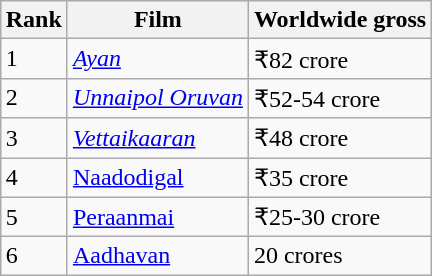<table class="wikitable sortable" style="margin:auto; margin:auto">
<tr>
<th>Rank</th>
<th>Film</th>
<th>Worldwide gross</th>
</tr>
<tr>
<td>1</td>
<td><em><a href='#'>Ayan</a></em></td>
<td>₹82 crore</td>
</tr>
<tr>
<td>2</td>
<td><em><a href='#'>Unnaipol Oruvan</a></em></td>
<td>₹52-54 crore</td>
</tr>
<tr>
<td>3</td>
<td><em><a href='#'>Vettaikaaran</a></em></td>
<td>₹48 crore</td>
</tr>
<tr>
<td>4</td>
<td><a href='#'>Naadodigal</a></td>
<td>₹35 crore</td>
</tr>
<tr>
<td>5</td>
<td><a href='#'>Peraanmai</a></td>
<td>₹25-30 crore</td>
</tr>
<tr>
<td>6</td>
<td><a href='#'>Aadhavan</a></td>
<td>20 crores</td>
</tr>
</table>
